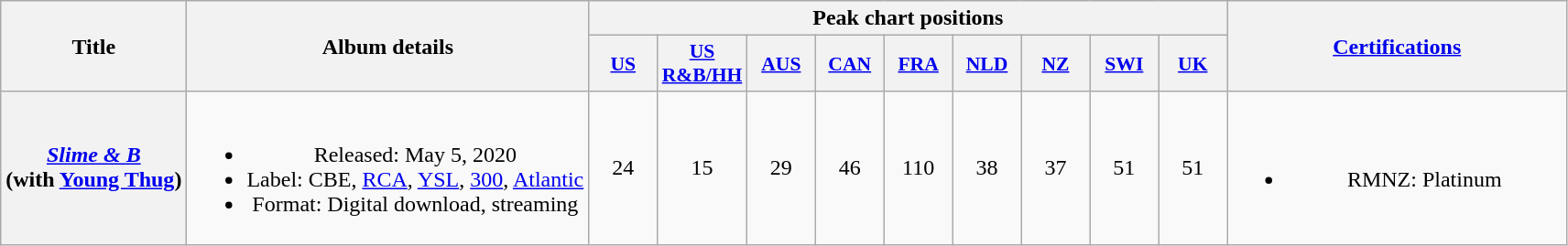<table class="wikitable plainrowheaders" style="text-align:center;">
<tr>
<th scope="col" rowspan="2">Title</th>
<th scope="col" rowspan="2">Album details</th>
<th scope="col" colspan="9">Peak chart positions</th>
<th scope="col" rowspan="2" style="width:15em;"><a href='#'>Certifications</a></th>
</tr>
<tr>
<th scope="col" style="width:3em;font-size:90%;"><a href='#'>US</a><br></th>
<th scope="col" style="width:3em;font-size:90%;"><a href='#'>US<br>R&B/HH</a><br></th>
<th scope="col" style="width:3em;font-size:90%;"><a href='#'>AUS</a><br></th>
<th scope="col" style="width:3em;font-size:90%;"><a href='#'>CAN</a><br></th>
<th scope="col" style="width:3em;font-size:90%;"><a href='#'>FRA</a><br></th>
<th scope="col" style="width:3em;font-size:90%;"><a href='#'>NLD</a><br></th>
<th scope="col" style="width:3em;font-size:90%;"><a href='#'>NZ</a><br></th>
<th scope="col" style="width:3em;font-size:90%;"><a href='#'>SWI</a><br></th>
<th scope="col" style="width:3em;font-size:90%;"><a href='#'>UK</a><br></th>
</tr>
<tr>
<th scope="row"><em><a href='#'>Slime & B</a></em> <span><br>(with <a href='#'>Young Thug</a>)</span></th>
<td><br><ul><li>Released: May 5, 2020</li><li>Label: CBE, <a href='#'>RCA</a>, <a href='#'>YSL</a>, <a href='#'>300</a>, <a href='#'>Atlantic</a></li><li>Format: Digital download, streaming</li></ul></td>
<td>24</td>
<td>15</td>
<td>29</td>
<td>46</td>
<td>110</td>
<td>38</td>
<td>37</td>
<td>51</td>
<td>51</td>
<td><br><ul><li>RMNZ: Platinum</li></ul></td>
</tr>
</table>
